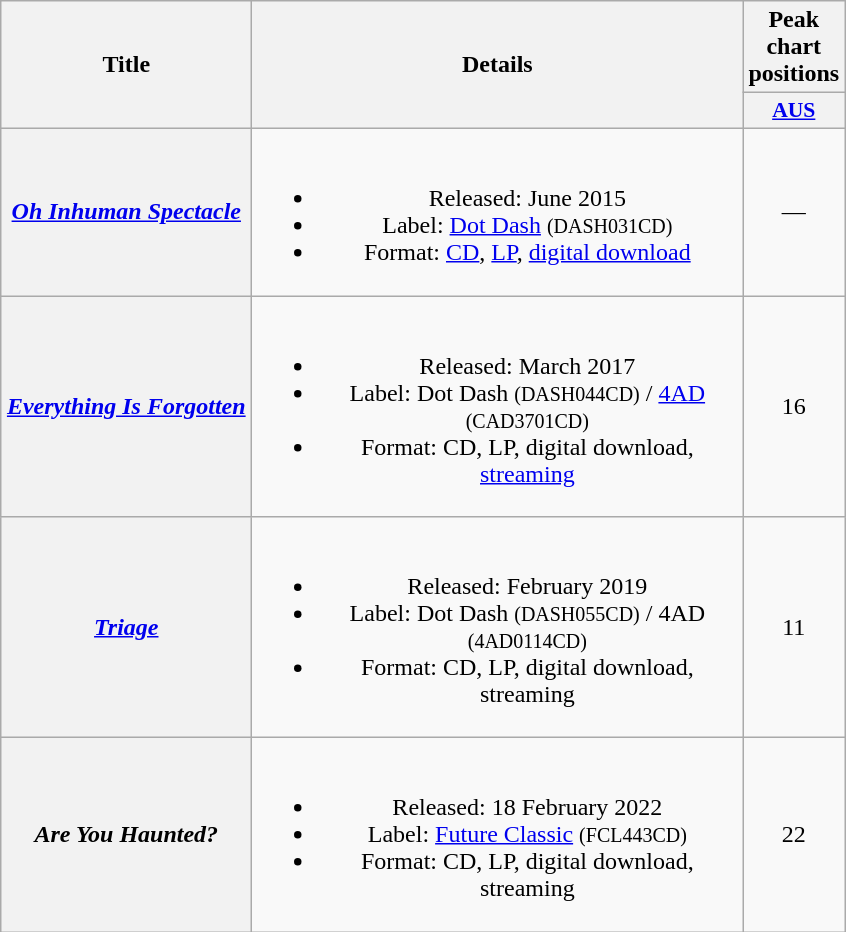<table class="wikitable plainrowheaders" style="text-align:center;" border="1">
<tr>
<th scope="col" rowspan="2" style="width:10em;">Title</th>
<th scope="col" rowspan="2" style="width:20em;">Details</th>
<th scope="col" colspan="1">Peak chart positions</th>
</tr>
<tr>
<th scope="col" style="width:3em;font-size:90%;"><a href='#'>AUS</a><br></th>
</tr>
<tr>
<th scope="row"><em><a href='#'>Oh Inhuman Spectacle</a></em></th>
<td><br><ul><li>Released: June 2015</li><li>Label: <a href='#'>Dot Dash</a> <small>(DASH031CD)</small></li><li>Format: <a href='#'>CD</a>, <a href='#'>LP</a>, <a href='#'>digital download</a></li></ul></td>
<td>—</td>
</tr>
<tr>
<th scope="row"><em><a href='#'>Everything Is Forgotten</a></em></th>
<td><br><ul><li>Released: March 2017</li><li>Label: Dot Dash <small>(DASH044CD)</small> / <a href='#'>4AD</a> <small>(CAD3701CD)</small></li><li>Format: CD, LP, digital download, <a href='#'>streaming</a></li></ul></td>
<td>16</td>
</tr>
<tr>
<th scope="row"><em><a href='#'>Triage</a></em></th>
<td><br><ul><li>Released: February 2019</li><li>Label: Dot Dash <small>(DASH055CD)</small> / 4AD <small>(4AD0114CD)</small></li><li>Format: CD, LP, digital download, streaming</li></ul></td>
<td>11</td>
</tr>
<tr>
<th scope="row"><em>Are You Haunted?</em></th>
<td><br><ul><li>Released: 18 February 2022</li><li>Label: <a href='#'>Future Classic</a> <small>(FCL443CD)</small></li><li>Format: CD, LP, digital download, streaming</li></ul></td>
<td>22<br></td>
</tr>
</table>
